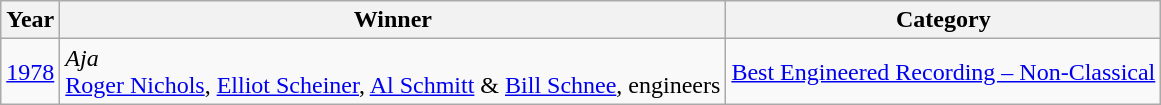<table class="wikitable sortable">
<tr>
<th align="left">Year</th>
<th align="left">Winner</th>
<th align="left">Category</th>
</tr>
<tr>
<td align="left"><a href='#'>1978</a></td>
<td align="left"><em>Aja</em><br><a href='#'>Roger Nichols</a>, <a href='#'>Elliot Scheiner</a>, <a href='#'>Al Schmitt</a> & <a href='#'>Bill Schnee</a>, engineers</td>
<td align="left"><a href='#'>Best Engineered Recording – Non-Classical</a></td>
</tr>
</table>
